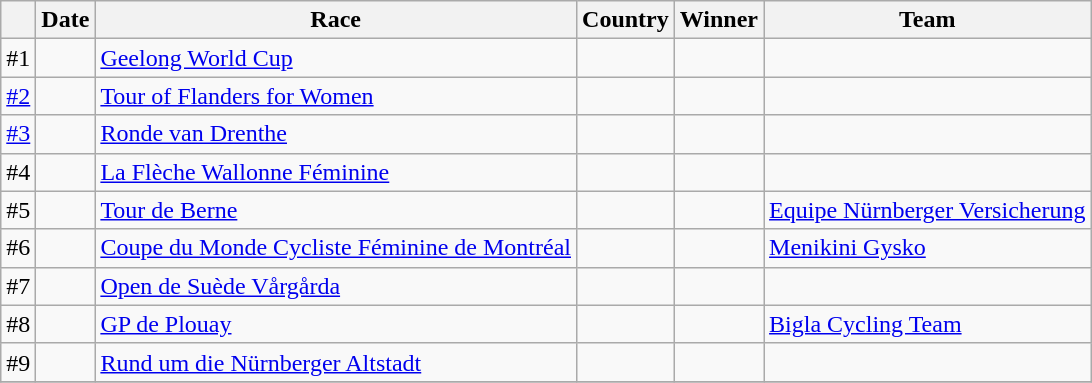<table class="wikitable sortable">
<tr>
<th></th>
<th>Date</th>
<th>Race</th>
<th>Country</th>
<th>Winner</th>
<th>Team</th>
</tr>
<tr>
<td>#1</td>
<td></td>
<td><a href='#'>Geelong World Cup</a></td>
<td></td>
<td></td>
<td></td>
</tr>
<tr>
<td><a href='#'>#2</a></td>
<td></td>
<td><a href='#'>Tour of Flanders for Women</a></td>
<td></td>
<td></td>
<td></td>
</tr>
<tr>
<td><a href='#'>#3</a></td>
<td></td>
<td><a href='#'>Ronde van Drenthe</a></td>
<td></td>
<td></td>
<td></td>
</tr>
<tr>
<td>#4</td>
<td></td>
<td><a href='#'>La Flèche Wallonne Féminine</a></td>
<td></td>
<td></td>
<td></td>
</tr>
<tr>
<td>#5</td>
<td></td>
<td><a href='#'>Tour de Berne</a></td>
<td></td>
<td></td>
<td><a href='#'>Equipe Nürnberger Versicherung</a></td>
</tr>
<tr>
<td>#6</td>
<td></td>
<td><a href='#'>Coupe du Monde Cycliste Féminine de Montréal</a></td>
<td></td>
<td></td>
<td><a href='#'>Menikini Gysko</a></td>
</tr>
<tr>
<td>#7</td>
<td></td>
<td><a href='#'>Open de Suède Vårgårda</a></td>
<td></td>
<td></td>
<td></td>
</tr>
<tr>
<td>#8</td>
<td></td>
<td><a href='#'>GP de Plouay</a></td>
<td></td>
<td></td>
<td><a href='#'>Bigla Cycling Team</a></td>
</tr>
<tr>
<td>#9</td>
<td></td>
<td><a href='#'>Rund um die Nürnberger Altstadt</a></td>
<td></td>
<td></td>
<td></td>
</tr>
<tr>
</tr>
</table>
